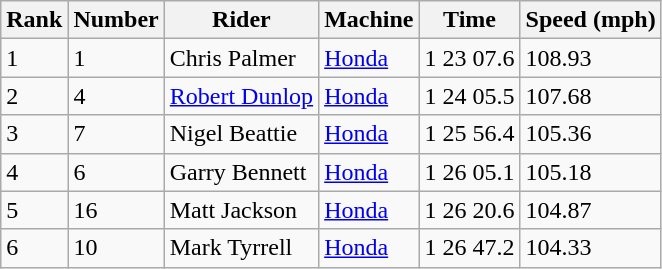<table class="wikitable">
<tr>
<th>Rank</th>
<th>Number</th>
<th>Rider</th>
<th>Machine</th>
<th>Time</th>
<th>Speed (mph)</th>
</tr>
<tr>
<td>1</td>
<td>1</td>
<td> Chris Palmer</td>
<td><a href='#'>Honda</a></td>
<td>1 23 07.6</td>
<td>108.93</td>
</tr>
<tr>
<td>2</td>
<td>4</td>
<td> <a href='#'>Robert Dunlop</a></td>
<td><a href='#'>Honda</a></td>
<td>1 24 05.5</td>
<td>107.68</td>
</tr>
<tr>
<td>3</td>
<td>7</td>
<td> Nigel Beattie</td>
<td><a href='#'>Honda</a></td>
<td>1 25 56.4</td>
<td>105.36</td>
</tr>
<tr>
<td>4</td>
<td>6</td>
<td> Garry Bennett</td>
<td><a href='#'>Honda</a></td>
<td>1 26 05.1</td>
<td>105.18</td>
</tr>
<tr>
<td>5</td>
<td>16</td>
<td>Matt Jackson</td>
<td><a href='#'>Honda</a></td>
<td>1 26 20.6</td>
<td>104.87</td>
</tr>
<tr>
<td>6</td>
<td>10</td>
<td> Mark Tyrrell</td>
<td><a href='#'>Honda</a></td>
<td>1 26 47.2</td>
<td>104.33</td>
</tr>
</table>
